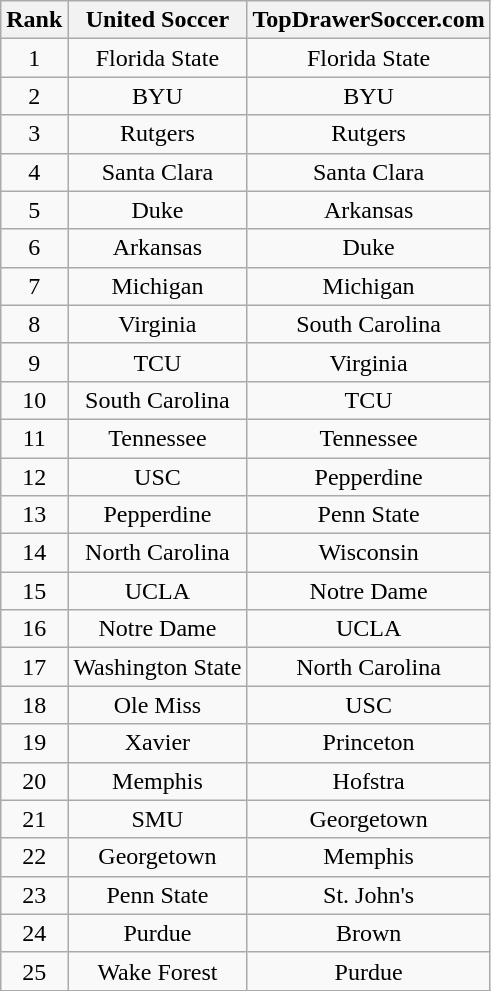<table class="wikitable" style="text-align: center;">
<tr>
<th>Rank</th>
<th>United Soccer</th>
<th>TopDrawerSoccer.com</th>
</tr>
<tr>
<td>1</td>
<td>Florida State</td>
<td>Florida State</td>
</tr>
<tr>
<td>2</td>
<td>BYU</td>
<td>BYU</td>
</tr>
<tr>
<td>3</td>
<td>Rutgers</td>
<td>Rutgers</td>
</tr>
<tr>
<td>4</td>
<td>Santa Clara</td>
<td>Santa Clara</td>
</tr>
<tr>
<td>5</td>
<td>Duke</td>
<td>Arkansas</td>
</tr>
<tr>
<td>6</td>
<td>Arkansas</td>
<td>Duke</td>
</tr>
<tr>
<td>7</td>
<td>Michigan</td>
<td>Michigan</td>
</tr>
<tr>
<td>8</td>
<td>Virginia</td>
<td>South Carolina</td>
</tr>
<tr>
<td>9</td>
<td>TCU</td>
<td>Virginia</td>
</tr>
<tr>
<td>10</td>
<td>South Carolina</td>
<td>TCU</td>
</tr>
<tr>
<td>11</td>
<td>Tennessee</td>
<td>Tennessee</td>
</tr>
<tr>
<td>12</td>
<td>USC</td>
<td>Pepperdine</td>
</tr>
<tr>
<td>13</td>
<td>Pepperdine</td>
<td>Penn State</td>
</tr>
<tr>
<td>14</td>
<td>North Carolina</td>
<td>Wisconsin</td>
</tr>
<tr>
<td>15</td>
<td>UCLA</td>
<td>Notre Dame</td>
</tr>
<tr>
<td>16</td>
<td>Notre Dame</td>
<td>UCLA</td>
</tr>
<tr>
<td>17</td>
<td>Washington State</td>
<td>North Carolina</td>
</tr>
<tr>
<td>18</td>
<td>Ole Miss</td>
<td>USC</td>
</tr>
<tr>
<td>19</td>
<td>Xavier</td>
<td>Princeton</td>
</tr>
<tr>
<td>20</td>
<td>Memphis</td>
<td>Hofstra</td>
</tr>
<tr>
<td>21</td>
<td>SMU</td>
<td>Georgetown</td>
</tr>
<tr>
<td>22</td>
<td>Georgetown</td>
<td>Memphis</td>
</tr>
<tr>
<td>23</td>
<td>Penn State</td>
<td>St. John's</td>
</tr>
<tr>
<td>24</td>
<td>Purdue</td>
<td>Brown</td>
</tr>
<tr>
<td>25</td>
<td>Wake Forest</td>
<td>Purdue</td>
</tr>
</table>
